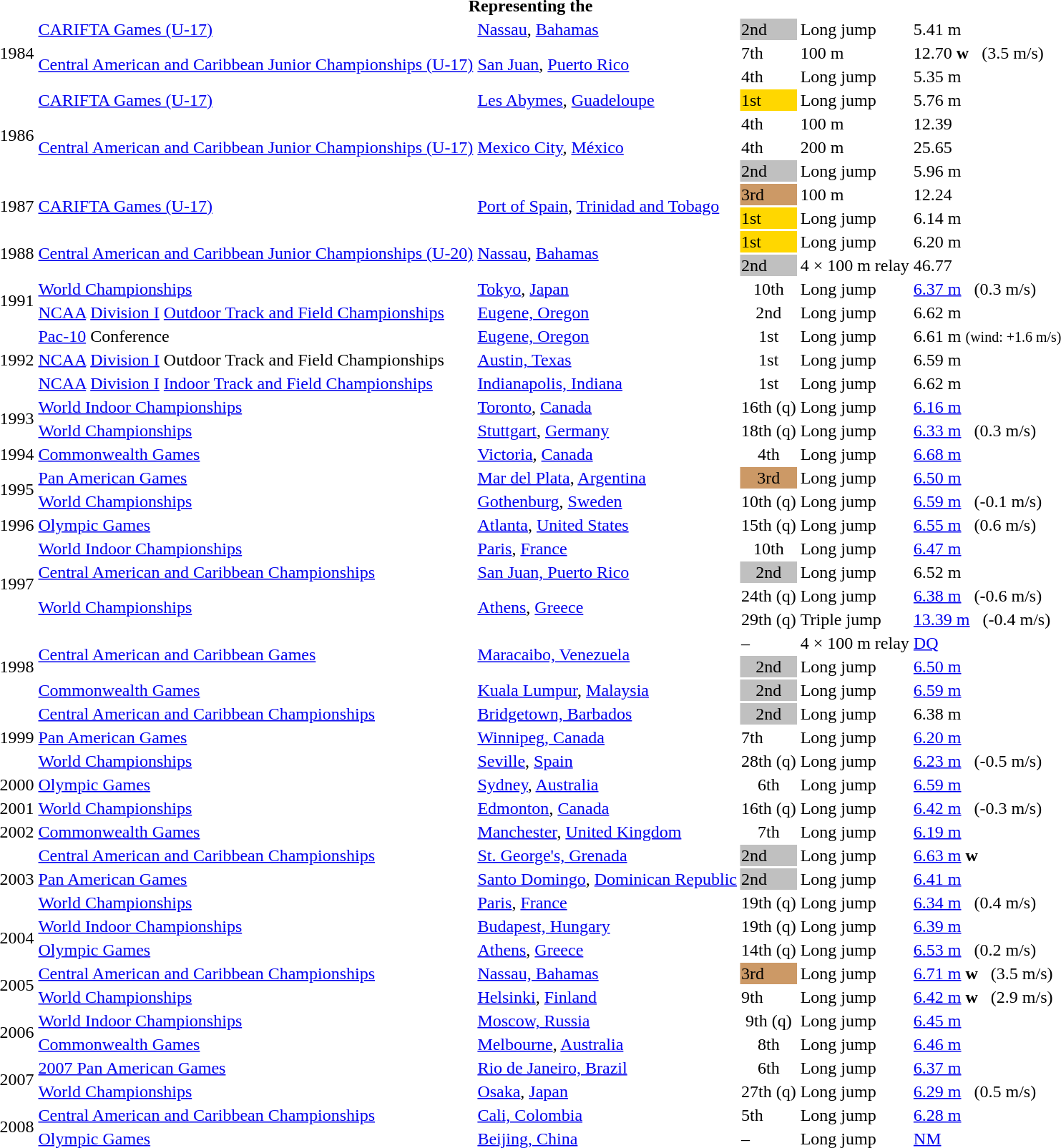<table>
<tr>
<th colspan="6">Representing the </th>
</tr>
<tr>
<td rowspan = "3">1984</td>
<td><a href='#'>CARIFTA Games (U-17)</a></td>
<td><a href='#'>Nassau</a>, <a href='#'>Bahamas</a></td>
<td bgcolor=silver>2nd</td>
<td>Long jump</td>
<td>5.41 m</td>
</tr>
<tr>
<td rowspan = "2"><a href='#'>Central American and Caribbean Junior Championships (U-17)</a></td>
<td rowspan = "2"><a href='#'>San Juan</a>, <a href='#'>Puerto Rico</a></td>
<td>7th</td>
<td>100 m</td>
<td>12.70 <strong>w</strong>   (3.5 m/s)</td>
</tr>
<tr>
<td>4th</td>
<td>Long jump</td>
<td>5.35 m</td>
</tr>
<tr>
<td rowspan = "4">1986</td>
<td><a href='#'>CARIFTA Games (U-17)</a></td>
<td><a href='#'>Les Abymes</a>, <a href='#'>Guadeloupe</a></td>
<td bgcolor=gold>1st</td>
<td>Long jump</td>
<td>5.76 m</td>
</tr>
<tr>
<td rowspan = "3"><a href='#'>Central American and Caribbean Junior Championships (U-17)</a></td>
<td rowspan = "3"><a href='#'>Mexico City</a>, <a href='#'>México</a></td>
<td>4th</td>
<td>100 m</td>
<td>12.39</td>
</tr>
<tr>
<td>4th</td>
<td>200 m</td>
<td>25.65</td>
</tr>
<tr>
<td bgcolor=silver>2nd</td>
<td>Long jump</td>
<td>5.96 m</td>
</tr>
<tr>
<td rowspan = "2">1987</td>
<td rowspan = "2"><a href='#'>CARIFTA Games (U-17)</a></td>
<td rowspan = "2"><a href='#'>Port of Spain</a>, <a href='#'>Trinidad and Tobago</a></td>
<td bgcolor=cc9966>3rd</td>
<td>100 m</td>
<td>12.24</td>
</tr>
<tr>
<td bgcolor=gold>1st</td>
<td>Long jump</td>
<td>6.14 m</td>
</tr>
<tr>
<td rowspan = "2">1988</td>
<td rowspan = "2"><a href='#'>Central American and Caribbean Junior Championships (U-20)</a></td>
<td rowspan = "2"><a href='#'>Nassau</a>, <a href='#'>Bahamas</a></td>
<td bgcolor=gold>1st</td>
<td>Long jump</td>
<td>6.20 m</td>
</tr>
<tr>
<td bgcolor=silver>2nd</td>
<td>4 × 100 m relay</td>
<td>46.77</td>
</tr>
<tr>
<td rowspan = "2">1991</td>
<td><a href='#'>World Championships</a></td>
<td><a href='#'>Tokyo</a>, <a href='#'>Japan</a></td>
<td align="center">10th</td>
<td>Long jump</td>
<td><a href='#'>6.37 m</a>   (0.3 m/s)</td>
</tr>
<tr>
<td><a href='#'>NCAA</a> <a href='#'>Division I</a> <a href='#'>Outdoor Track and Field Championships</a></td>
<td><a href='#'>Eugene, Oregon</a></td>
<td align="center">2nd</td>
<td>Long jump</td>
<td>6.62 m</td>
</tr>
<tr>
<td rowspan = "3">1992</td>
<td><a href='#'>Pac-10</a> Conference</td>
<td><a href='#'>Eugene, Oregon</a></td>
<td align="center">1st</td>
<td>Long jump</td>
<td>6.61 m <small>(wind: +1.6 m/s)</small></td>
</tr>
<tr>
<td><a href='#'>NCAA</a> <a href='#'>Division I</a> Outdoor Track and Field Championships</td>
<td><a href='#'>Austin, Texas</a></td>
<td align="center">1st</td>
<td>Long jump</td>
<td>6.59 m</td>
</tr>
<tr>
<td><a href='#'>NCAA</a> <a href='#'>Division I</a> <a href='#'>Indoor Track and Field Championships</a></td>
<td><a href='#'>Indianapolis, Indiana</a></td>
<td align="center">1st</td>
<td>Long jump</td>
<td>6.62 m</td>
</tr>
<tr>
<td rowspan=2>1993</td>
<td><a href='#'>World Indoor Championships</a></td>
<td><a href='#'>Toronto</a>, <a href='#'>Canada</a></td>
<td>16th (q)</td>
<td>Long jump</td>
<td><a href='#'>6.16 m</a></td>
</tr>
<tr>
<td><a href='#'>World Championships</a></td>
<td><a href='#'>Stuttgart</a>, <a href='#'>Germany</a></td>
<td>18th (q)</td>
<td>Long jump</td>
<td><a href='#'>6.33 m</a>   (0.3 m/s)</td>
</tr>
<tr>
<td>1994</td>
<td><a href='#'>Commonwealth Games</a></td>
<td><a href='#'>Victoria</a>, <a href='#'>Canada</a></td>
<td align="center">4th</td>
<td>Long jump</td>
<td><a href='#'>6.68 m</a></td>
</tr>
<tr>
<td rowspan = "2">1995</td>
<td><a href='#'>Pan American Games</a></td>
<td><a href='#'>Mar del Plata</a>, <a href='#'>Argentina</a></td>
<td bgcolor="cc9966" align="center">3rd</td>
<td>Long jump</td>
<td><a href='#'>6.50 m</a></td>
</tr>
<tr>
<td><a href='#'>World Championships</a></td>
<td><a href='#'>Gothenburg</a>, <a href='#'>Sweden</a></td>
<td>10th (q)</td>
<td>Long jump</td>
<td><a href='#'>6.59 m</a>   (-0.1 m/s)</td>
</tr>
<tr>
<td>1996</td>
<td><a href='#'>Olympic Games</a></td>
<td><a href='#'>Atlanta</a>, <a href='#'>United States</a></td>
<td>15th (q)</td>
<td>Long jump</td>
<td><a href='#'>6.55 m</a>   (0.6 m/s)</td>
</tr>
<tr>
<td rowspan = "4">1997</td>
<td><a href='#'>World Indoor Championships</a></td>
<td><a href='#'>Paris</a>, <a href='#'>France</a></td>
<td align="center">10th</td>
<td>Long jump</td>
<td><a href='#'>6.47 m</a></td>
</tr>
<tr>
<td><a href='#'>Central American and Caribbean Championships</a></td>
<td><a href='#'>San Juan, Puerto Rico</a></td>
<td bgcolor="silver" align="center">2nd</td>
<td>Long jump</td>
<td>6.52 m</td>
</tr>
<tr>
<td rowspan = "2"><a href='#'>World Championships</a></td>
<td rowspan = "2"><a href='#'>Athens</a>, <a href='#'>Greece</a></td>
<td>24th (q)</td>
<td>Long jump</td>
<td><a href='#'>6.38 m</a>   (-0.6 m/s)</td>
</tr>
<tr>
<td>29th (q)</td>
<td>Triple jump</td>
<td><a href='#'>13.39 m</a>   (-0.4 m/s)</td>
</tr>
<tr>
<td rowspan = "3">1998</td>
<td rowspan = "2"><a href='#'>Central American and Caribbean Games</a></td>
<td rowspan = "2"><a href='#'>Maracaibo, Venezuela</a></td>
<td>–</td>
<td>4 × 100 m relay</td>
<td><a href='#'>DQ</a></td>
</tr>
<tr>
<td bgcolor="silver" align="center">2nd</td>
<td>Long jump</td>
<td><a href='#'>6.50 m</a></td>
</tr>
<tr>
<td><a href='#'>Commonwealth Games</a></td>
<td><a href='#'>Kuala Lumpur</a>, <a href='#'>Malaysia</a></td>
<td bgcolor="silver" align="center">2nd</td>
<td>Long jump</td>
<td><a href='#'>6.59 m</a></td>
</tr>
<tr>
<td rowspan = "3">1999</td>
<td><a href='#'>Central American and Caribbean Championships</a></td>
<td><a href='#'>Bridgetown, Barbados</a></td>
<td bgcolor="silver" align="center">2nd</td>
<td>Long jump</td>
<td>6.38 m</td>
</tr>
<tr>
<td><a href='#'>Pan American Games</a></td>
<td><a href='#'>Winnipeg, Canada</a></td>
<td>7th</td>
<td>Long jump</td>
<td><a href='#'>6.20 m</a></td>
</tr>
<tr>
<td><a href='#'>World Championships</a></td>
<td><a href='#'>Seville</a>, <a href='#'>Spain</a></td>
<td>28th (q)</td>
<td>Long jump</td>
<td><a href='#'>6.23 m</a>   (-0.5 m/s)</td>
</tr>
<tr>
<td>2000</td>
<td><a href='#'>Olympic Games</a></td>
<td><a href='#'>Sydney</a>, <a href='#'>Australia</a></td>
<td align="center">6th</td>
<td>Long jump</td>
<td><a href='#'>6.59 m</a></td>
</tr>
<tr>
<td>2001</td>
<td><a href='#'>World Championships</a></td>
<td><a href='#'>Edmonton</a>, <a href='#'>Canada</a></td>
<td>16th (q)</td>
<td>Long jump</td>
<td><a href='#'>6.42 m</a>   (-0.3 m/s)</td>
</tr>
<tr>
<td>2002</td>
<td><a href='#'>Commonwealth Games</a></td>
<td><a href='#'>Manchester</a>, <a href='#'>United Kingdom</a></td>
<td align="center">7th</td>
<td>Long jump</td>
<td><a href='#'>6.19 m</a></td>
</tr>
<tr>
<td rowspan = "3">2003</td>
<td><a href='#'>Central American and Caribbean Championships</a></td>
<td><a href='#'>St. George's, Grenada</a></td>
<td bgcolor=silver>2nd</td>
<td>Long jump</td>
<td><a href='#'>6.63 m</a> <strong>w</strong></td>
</tr>
<tr>
<td><a href='#'>Pan American Games</a></td>
<td><a href='#'>Santo Domingo</a>, <a href='#'>Dominican Republic</a></td>
<td bgcolor="silver">2nd</td>
<td>Long jump</td>
<td><a href='#'>6.41 m</a></td>
</tr>
<tr>
<td><a href='#'>World Championships</a></td>
<td><a href='#'>Paris</a>, <a href='#'>France</a></td>
<td>19th (q)</td>
<td>Long jump</td>
<td><a href='#'>6.34 m</a>   (0.4 m/s)</td>
</tr>
<tr>
<td rowspan=2>2004</td>
<td><a href='#'>World Indoor Championships</a></td>
<td><a href='#'>Budapest, Hungary</a></td>
<td align="center">19th (q)</td>
<td>Long jump</td>
<td><a href='#'>6.39 m</a></td>
</tr>
<tr>
<td><a href='#'>Olympic Games</a></td>
<td><a href='#'>Athens</a>, <a href='#'>Greece</a></td>
<td>14th (q)</td>
<td>Long jump</td>
<td><a href='#'>6.53 m</a>   (0.2 m/s)</td>
</tr>
<tr>
<td rowspan=2>2005</td>
<td><a href='#'>Central American and Caribbean Championships</a></td>
<td><a href='#'>Nassau, Bahamas</a></td>
<td bgcolor=cc9966>3rd</td>
<td>Long jump</td>
<td><a href='#'>6.71 m</a> <strong>w</strong>   (3.5 m/s)</td>
</tr>
<tr>
<td><a href='#'>World Championships</a></td>
<td><a href='#'>Helsinki</a>, <a href='#'>Finland</a></td>
<td>9th</td>
<td>Long jump</td>
<td><a href='#'>6.42 m</a> <strong>w</strong>   (2.9 m/s)</td>
</tr>
<tr>
<td rowspan=2>2006</td>
<td><a href='#'>World Indoor Championships</a></td>
<td><a href='#'>Moscow, Russia</a></td>
<td align="center">9th (q)</td>
<td>Long jump</td>
<td><a href='#'>6.45 m</a></td>
</tr>
<tr>
<td><a href='#'>Commonwealth Games</a></td>
<td><a href='#'>Melbourne</a>, <a href='#'>Australia</a></td>
<td align="center">8th</td>
<td>Long jump</td>
<td><a href='#'>6.46 m</a></td>
</tr>
<tr>
<td rowspan=2>2007</td>
<td><a href='#'>2007 Pan American Games</a></td>
<td><a href='#'>Rio de Janeiro, Brazil</a></td>
<td align="center">6th</td>
<td>Long jump</td>
<td><a href='#'>6.37 m</a></td>
</tr>
<tr>
<td><a href='#'>World Championships</a></td>
<td><a href='#'>Osaka</a>, <a href='#'>Japan</a></td>
<td>27th (q)</td>
<td>Long jump</td>
<td><a href='#'>6.29 m</a>   (0.5 m/s)</td>
</tr>
<tr>
<td rowspan=2>2008</td>
<td><a href='#'>Central American and Caribbean Championships</a></td>
<td><a href='#'>Cali, Colombia</a></td>
<td>5th</td>
<td>Long jump</td>
<td><a href='#'>6.28 m</a></td>
</tr>
<tr>
<td><a href='#'>Olympic Games</a></td>
<td><a href='#'>Beijing, China</a></td>
<td>–</td>
<td>Long jump</td>
<td><a href='#'>NM</a></td>
</tr>
</table>
